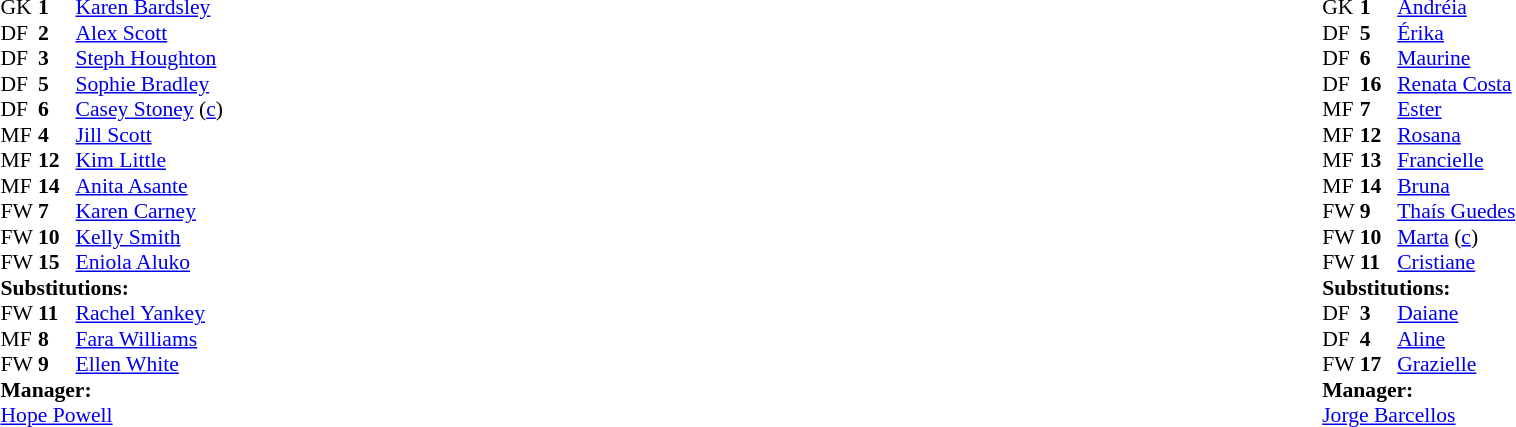<table width="100%">
<tr>
<td valign="top" width="50%"><br><table style="font-size: 90%" cellspacing="0" cellpadding="0">
<tr>
<th width="25"></th>
<th width="25"></th>
</tr>
<tr>
<td>GK</td>
<td><strong>1</strong></td>
<td><a href='#'>Karen Bardsley</a></td>
</tr>
<tr>
<td>DF</td>
<td><strong>2</strong></td>
<td><a href='#'>Alex Scott</a></td>
</tr>
<tr>
<td>DF</td>
<td><strong>3</strong></td>
<td><a href='#'>Steph Houghton</a></td>
</tr>
<tr>
<td>DF</td>
<td><strong>5</strong></td>
<td><a href='#'>Sophie Bradley</a></td>
</tr>
<tr>
<td>DF</td>
<td><strong>6</strong></td>
<td><a href='#'>Casey Stoney</a> (<a href='#'>c</a>)</td>
</tr>
<tr>
<td>MF</td>
<td><strong>4</strong></td>
<td><a href='#'>Jill Scott</a></td>
</tr>
<tr>
<td>MF</td>
<td><strong>12</strong></td>
<td><a href='#'>Kim Little</a></td>
</tr>
<tr>
<td>MF</td>
<td><strong>14</strong></td>
<td><a href='#'>Anita Asante</a></td>
</tr>
<tr>
<td>FW</td>
<td><strong>7</strong></td>
<td><a href='#'>Karen Carney</a></td>
<td></td>
<td></td>
</tr>
<tr>
<td>FW</td>
<td><strong>10</strong></td>
<td><a href='#'>Kelly Smith</a></td>
<td></td>
<td></td>
</tr>
<tr>
<td>FW</td>
<td><strong>15</strong></td>
<td><a href='#'>Eniola Aluko</a></td>
<td></td>
<td></td>
</tr>
<tr>
<td colspan=3><strong>Substitutions:</strong></td>
</tr>
<tr>
<td>FW</td>
<td><strong>11</strong></td>
<td><a href='#'>Rachel Yankey</a></td>
<td></td>
<td></td>
</tr>
<tr>
<td>MF</td>
<td><strong>8</strong></td>
<td><a href='#'>Fara Williams</a></td>
<td></td>
<td></td>
</tr>
<tr>
<td>FW</td>
<td><strong>9</strong></td>
<td><a href='#'>Ellen White</a></td>
<td></td>
<td></td>
</tr>
<tr>
<td colspan=3><strong>Manager:</strong></td>
</tr>
<tr>
<td colspan=3><a href='#'>Hope Powell</a></td>
</tr>
</table>
</td>
<td valign="top"></td>
<td valign="top" width="50%"><br><table style="font-size: 90%" cellspacing="0" cellpadding="0" align="center">
<tr>
<th width=25></th>
<th width=25></th>
</tr>
<tr>
<td>GK</td>
<td><strong>1</strong></td>
<td><a href='#'>Andréia</a></td>
</tr>
<tr>
<td>DF</td>
<td><strong>5</strong></td>
<td><a href='#'>Érika</a></td>
</tr>
<tr>
<td>DF</td>
<td><strong>6</strong></td>
<td><a href='#'>Maurine</a></td>
<td></td>
<td></td>
</tr>
<tr>
<td>DF</td>
<td><strong>16</strong></td>
<td><a href='#'>Renata Costa</a></td>
</tr>
<tr>
<td>MF</td>
<td><strong>7</strong></td>
<td><a href='#'>Ester</a></td>
<td></td>
<td></td>
</tr>
<tr>
<td>MF</td>
<td><strong>12</strong></td>
<td><a href='#'>Rosana</a></td>
</tr>
<tr>
<td>MF</td>
<td><strong>13</strong></td>
<td><a href='#'>Francielle</a></td>
<td></td>
</tr>
<tr>
<td>MF</td>
<td><strong>14</strong></td>
<td><a href='#'>Bruna</a></td>
<td></td>
<td></td>
</tr>
<tr>
<td>FW</td>
<td><strong>9</strong></td>
<td><a href='#'>Thaís Guedes</a></td>
</tr>
<tr>
<td>FW</td>
<td><strong>10</strong></td>
<td><a href='#'>Marta</a> (<a href='#'>c</a>)</td>
</tr>
<tr>
<td>FW</td>
<td><strong>11</strong></td>
<td><a href='#'>Cristiane</a></td>
</tr>
<tr>
<td colspan=3><strong>Substitutions:</strong></td>
</tr>
<tr>
<td>DF</td>
<td><strong>3</strong></td>
<td><a href='#'>Daiane</a></td>
<td></td>
<td></td>
</tr>
<tr>
<td>DF</td>
<td><strong>4</strong></td>
<td><a href='#'>Aline</a></td>
<td></td>
<td></td>
</tr>
<tr>
<td>FW</td>
<td><strong>17</strong></td>
<td><a href='#'>Grazielle</a></td>
<td></td>
<td></td>
</tr>
<tr>
<td colspan=3><strong>Manager:</strong></td>
</tr>
<tr>
<td colspan=3><a href='#'>Jorge Barcellos</a></td>
</tr>
</table>
</td>
</tr>
</table>
